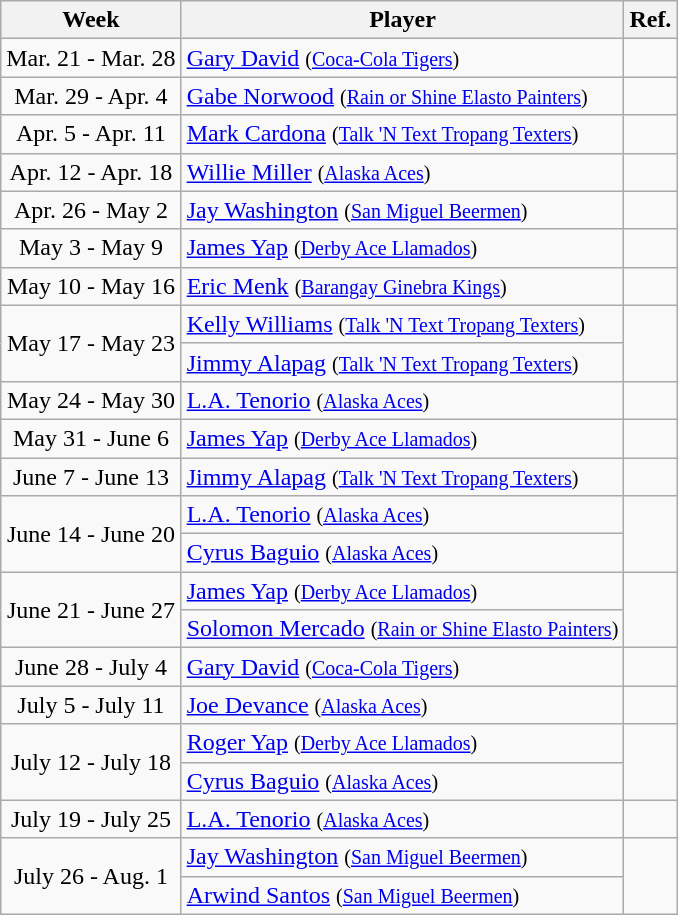<table class="wikitable" border="1">
<tr>
<th>Week</th>
<th>Player</th>
<th>Ref.</th>
</tr>
<tr>
<td align=center>Mar. 21 - Mar. 28</td>
<td><a href='#'>Gary David</a> <small>(<a href='#'>Coca-Cola Tigers</a>) </small></td>
<td align=center></td>
</tr>
<tr>
<td align=center>Mar. 29 - Apr. 4</td>
<td><a href='#'>Gabe Norwood</a> <small>(<a href='#'>Rain or Shine Elasto Painters</a>)</small></td>
<td align=center></td>
</tr>
<tr>
<td align=center>Apr. 5 - Apr. 11</td>
<td><a href='#'>Mark Cardona</a> <small>(<a href='#'>Talk 'N Text Tropang Texters</a>)</small></td>
<td align=center></td>
</tr>
<tr>
<td align=center>Apr. 12 - Apr. 18</td>
<td><a href='#'>Willie Miller</a> <small>(<a href='#'>Alaska Aces</a>)</small></td>
<td align=center></td>
</tr>
<tr>
<td align=center>Apr. 26 - May 2</td>
<td><a href='#'>Jay Washington</a> <small>(<a href='#'>San Miguel Beermen</a>)</small></td>
<td align=center></td>
</tr>
<tr>
<td align=center>May 3 - May 9</td>
<td><a href='#'>James Yap</a> <small>(<a href='#'>Derby Ace Llamados</a>) </small></td>
<td align=center></td>
</tr>
<tr>
<td align=center>May 10 - May 16</td>
<td><a href='#'>Eric Menk</a> <small>(<a href='#'>Barangay Ginebra Kings</a>)</small></td>
<td align=center></td>
</tr>
<tr>
<td align=center rowspan=2>May 17 - May 23</td>
<td><a href='#'>Kelly Williams</a> <small>(<a href='#'>Talk 'N Text Tropang Texters</a>)</small></td>
<td align=center rowspan=2></td>
</tr>
<tr>
<td><a href='#'>Jimmy Alapag</a> <small>(<a href='#'>Talk 'N Text Tropang Texters</a>) </small></td>
</tr>
<tr>
<td align=center>May 24 - May 30</td>
<td><a href='#'>L.A. Tenorio</a> <small>(<a href='#'>Alaska Aces</a>) </small></td>
<td align=center></td>
</tr>
<tr>
<td align=center>May 31 - June 6</td>
<td><a href='#'>James Yap</a> <small>(<a href='#'>Derby Ace Llamados</a>) </small></td>
<td align=center></td>
</tr>
<tr>
<td align=center>June 7 - June 13</td>
<td><a href='#'>Jimmy Alapag</a> <small>(<a href='#'>Talk 'N Text Tropang Texters</a>) </small></td>
<td align=center></td>
</tr>
<tr>
<td align=center rowspan=2>June 14 - June 20</td>
<td><a href='#'>L.A. Tenorio</a> <small>(<a href='#'>Alaska Aces</a>) </small></td>
<td align=center rowspan=2></td>
</tr>
<tr>
<td><a href='#'>Cyrus Baguio</a> <small>(<a href='#'>Alaska Aces</a>)</small></td>
</tr>
<tr>
<td align=center rowspan=2>June 21 - June 27</td>
<td><a href='#'>James Yap</a> <small>(<a href='#'>Derby Ace Llamados</a>) </small></td>
<td align=center rowspan=2></td>
</tr>
<tr>
<td><a href='#'>Solomon Mercado</a> <small>(<a href='#'>Rain or Shine Elasto Painters</a>)</small></td>
</tr>
<tr>
<td align=center>June 28 - July 4</td>
<td><a href='#'>Gary David</a> <small>(<a href='#'>Coca-Cola Tigers</a>) </small></td>
<td align=center></td>
</tr>
<tr>
<td align=center>July 5 - July 11</td>
<td><a href='#'>Joe Devance</a> <small>(<a href='#'>Alaska Aces</a>)</small></td>
<td align=center></td>
</tr>
<tr>
<td align=center rowspan=2>July 12 - July 18</td>
<td><a href='#'>Roger Yap</a> <small>(<a href='#'>Derby Ace Llamados</a>) </small></td>
<td align=center rowspan=2></td>
</tr>
<tr>
<td><a href='#'>Cyrus Baguio</a> <small>(<a href='#'>Alaska Aces</a>)</small></td>
</tr>
<tr>
<td align=center>July 19 - July 25</td>
<td><a href='#'>L.A. Tenorio</a> <small>(<a href='#'>Alaska Aces</a>)</small></td>
<td></td>
</tr>
<tr>
<td align=center rowspan=2>July 26 - Aug. 1</td>
<td><a href='#'>Jay Washington</a> <small>(<a href='#'>San Miguel Beermen</a>)</small></td>
<td align=center rowspan=2></td>
</tr>
<tr>
<td><a href='#'>Arwind Santos</a> <small>(<a href='#'>San Miguel Beermen</a>)</small></td>
</tr>
</table>
